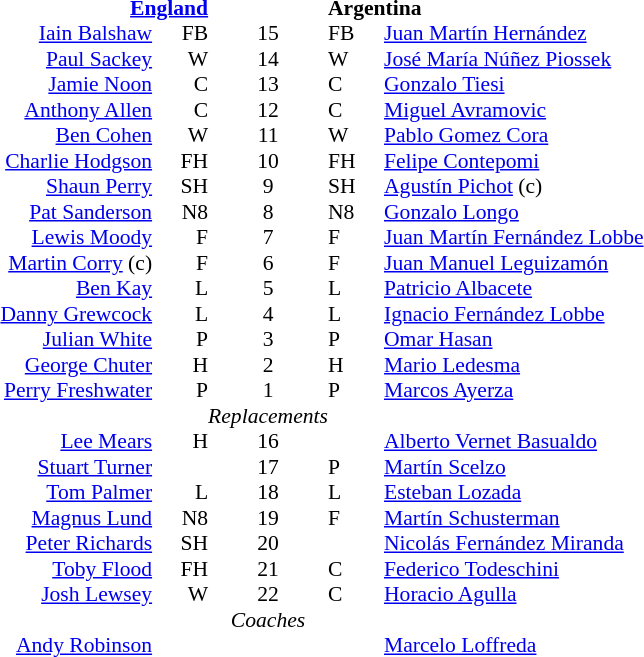<table width="100%" style="font-size: 90%; " cellspacing="0" cellpadding="0" align=center>
<tr>
<td width=41%; text-align=right></td>
<td width=3%; text-align:right></td>
<td width=4%; text-align:center></td>
<td width=3%; text-align:left></td>
<td width=49%; text-align:left></td>
</tr>
<tr>
<td colspan=2; align=right><strong><a href='#'>England</a></strong></td>
<td></td>
<td colspan=2;><strong>Argentina</strong></td>
</tr>
<tr>
<td align=right><a href='#'>Iain Balshaw</a></td>
<td align=right>FB</td>
<td align=center>15</td>
<td>FB</td>
<td><a href='#'>Juan Martín Hernández</a></td>
</tr>
<tr>
<td align=right> <a href='#'>Paul Sackey</a></td>
<td align=right>W</td>
<td align=center>14</td>
<td>W</td>
<td><a href='#'>José María Núñez Piossek</a></td>
</tr>
<tr>
<td align=right> <a href='#'>Jamie Noon</a></td>
<td align=right>C</td>
<td align=center>13</td>
<td>C</td>
<td><a href='#'>Gonzalo Tiesi</a></td>
</tr>
<tr>
<td align=right> <a href='#'>Anthony Allen</a></td>
<td align=right>C</td>
<td align=center>12</td>
<td>C</td>
<td><a href='#'>Miguel Avramovic</a> </td>
</tr>
<tr>
<td align=right> <a href='#'>Ben Cohen</a></td>
<td align=right>W</td>
<td align=center>11</td>
<td>W</td>
<td><a href='#'>Pablo Gomez Cora</a> </td>
</tr>
<tr>
<td align=right><a href='#'>Charlie Hodgson</a></td>
<td align=right>FH</td>
<td align=center>10</td>
<td>FH</td>
<td><a href='#'>Felipe Contepomi</a></td>
</tr>
<tr>
<td align=right><a href='#'>Shaun Perry</a></td>
<td align=right>SH</td>
<td align=center>9</td>
<td>SH</td>
<td><a href='#'>Agustín Pichot</a> (c)</td>
</tr>
<tr>
<td align=right><a href='#'>Pat Sanderson</a></td>
<td align=right>N8</td>
<td align=center>8</td>
<td>N8</td>
<td><a href='#'>Gonzalo Longo</a></td>
</tr>
<tr>
<td align=right> <a href='#'>Lewis Moody</a></td>
<td align=right>F</td>
<td align=center>7</td>
<td>F</td>
<td><a href='#'>Juan Martín Fernández Lobbe</a></td>
</tr>
<tr>
<td align=right><a href='#'>Martin Corry</a> (c)</td>
<td align=right>F</td>
<td align=center>6</td>
<td>F</td>
<td><a href='#'>Juan Manuel Leguizamón</a> </td>
</tr>
<tr>
<td align=right><a href='#'>Ben Kay</a></td>
<td align=right>L</td>
<td align=center>5</td>
<td>L</td>
<td><a href='#'>Patricio Albacete</a></td>
</tr>
<tr>
<td align=right> <a href='#'>Danny Grewcock</a></td>
<td align=right>L</td>
<td align=center>4</td>
<td>L</td>
<td><a href='#'>Ignacio Fernández Lobbe</a> </td>
</tr>
<tr>
<td align=right><a href='#'>Julian White</a></td>
<td align=right>P</td>
<td align=center>3</td>
<td>P</td>
<td><a href='#'>Omar Hasan</a> </td>
</tr>
<tr>
<td align=right> <a href='#'>George Chuter</a></td>
<td align=right>H</td>
<td align=center>2</td>
<td>H</td>
<td><a href='#'>Mario Ledesma</a></td>
</tr>
<tr>
<td align=right><a href='#'>Perry Freshwater</a></td>
<td align=right>P</td>
<td align=center>1</td>
<td>P</td>
<td><a href='#'>Marcos Ayerza</a></td>
</tr>
<tr>
<td></td>
<td></td>
<td align=center><em>Replacements</em></td>
<td></td>
<td></td>
</tr>
<tr>
<td align=right> <a href='#'>Lee Mears</a></td>
<td align=right>H</td>
<td align=center>16</td>
<td></td>
<td><a href='#'>Alberto Vernet Basualdo</a></td>
</tr>
<tr>
<td align=right><a href='#'>Stuart Turner</a></td>
<td align=right></td>
<td align=center>17</td>
<td>P</td>
<td><a href='#'>Martín Scelzo</a> </td>
</tr>
<tr>
<td align=right>  <a href='#'>Tom Palmer</a></td>
<td align=right>L</td>
<td align=center>18</td>
<td>L</td>
<td><a href='#'>Esteban Lozada</a> </td>
</tr>
<tr>
<td align=right>    <a href='#'>Magnus Lund</a></td>
<td align=right>N8</td>
<td align=center>19</td>
<td>F</td>
<td><a href='#'>Martín Schusterman</a> </td>
</tr>
<tr>
<td align=right>  <a href='#'>Peter Richards</a></td>
<td align=right>SH</td>
<td align=center>20</td>
<td></td>
<td><a href='#'>Nicolás Fernández Miranda</a></td>
</tr>
<tr>
<td align=right>  <a href='#'>Toby Flood</a></td>
<td align=right>FH</td>
<td align=center>21</td>
<td>C</td>
<td><a href='#'>Federico Todeschini</a> </td>
</tr>
<tr>
<td align=right>  <a href='#'>Josh Lewsey</a></td>
<td align=right>W</td>
<td align=center>22</td>
<td>C</td>
<td><a href='#'>Horacio Agulla</a> </td>
</tr>
<tr>
<td></td>
<td></td>
<td align=center><em>Coaches</em></td>
<td></td>
<td></td>
</tr>
<tr>
<td align=right> <a href='#'>Andy Robinson</a></td>
<td></td>
<td></td>
<td></td>
<td><a href='#'>Marcelo Loffreda</a> </td>
</tr>
</table>
